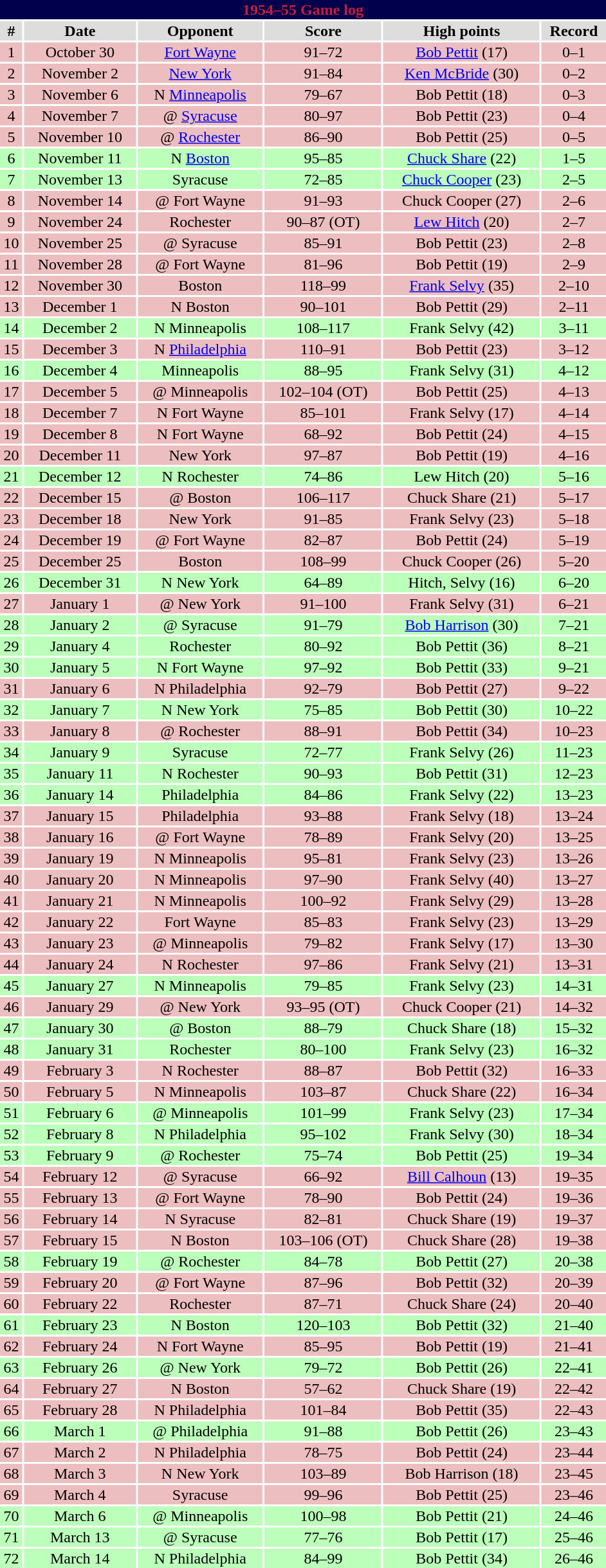<table class="toccolours collapsible" width=50% style="clear:both; margin:1.5em auto; text-align:center">
<tr>
<th colspan=11 style="background:#00004d; color:#C41E3A;">1954–55 Game log</th>
</tr>
<tr align="center" bgcolor="#dddddd">
<td><strong>#</strong></td>
<td><strong>Date</strong></td>
<td><strong>Opponent</strong></td>
<td><strong>Score</strong></td>
<td><strong>High points</strong></td>
<td><strong>Record</strong></td>
</tr>
<tr align="center" bgcolor="edbebf">
<td>1</td>
<td>October 30</td>
<td><a href='#'>Fort Wayne</a></td>
<td>91–72</td>
<td><a href='#'>Bob Pettit</a> (17)</td>
<td>0–1</td>
</tr>
<tr align="center" bgcolor="edbebf">
<td>2</td>
<td>November 2</td>
<td><a href='#'>New York</a></td>
<td>91–84</td>
<td><a href='#'>Ken McBride</a> (30)</td>
<td>0–2</td>
</tr>
<tr align="center" bgcolor="edbebf">
<td>3</td>
<td>November 6</td>
<td>N <a href='#'>Minneapolis</a></td>
<td>79–67</td>
<td>Bob Pettit (18)</td>
<td>0–3</td>
</tr>
<tr align="center" bgcolor="edbebf">
<td>4</td>
<td>November 7</td>
<td>@ <a href='#'>Syracuse</a></td>
<td>80–97</td>
<td>Bob Pettit (23)</td>
<td>0–4</td>
</tr>
<tr align="center" bgcolor="edbebf">
<td>5</td>
<td>November 10</td>
<td>@ <a href='#'>Rochester</a></td>
<td>86–90</td>
<td>Bob Pettit (25)</td>
<td>0–5</td>
</tr>
<tr align="center" bgcolor="bbffbb">
<td>6</td>
<td>November 11</td>
<td>N <a href='#'>Boston</a></td>
<td>95–85</td>
<td><a href='#'>Chuck Share</a> (22)</td>
<td>1–5</td>
</tr>
<tr align="center" bgcolor="bbffbb">
<td>7</td>
<td>November 13</td>
<td>Syracuse</td>
<td>72–85</td>
<td><a href='#'>Chuck Cooper</a> (23)</td>
<td>2–5</td>
</tr>
<tr align="center" bgcolor="edbebf">
<td>8</td>
<td>November 14</td>
<td>@ Fort Wayne</td>
<td>91–93</td>
<td>Chuck Cooper (27)</td>
<td>2–6</td>
</tr>
<tr align="center" bgcolor="edbebf">
<td>9</td>
<td>November 24</td>
<td>Rochester</td>
<td>90–87 (OT)</td>
<td><a href='#'>Lew Hitch</a> (20)</td>
<td>2–7</td>
</tr>
<tr align="center" bgcolor="edbebf">
<td>10</td>
<td>November 25</td>
<td>@ Syracuse</td>
<td>85–91</td>
<td>Bob Pettit (23)</td>
<td>2–8</td>
</tr>
<tr align="center" bgcolor="edbebf">
<td>11</td>
<td>November 28</td>
<td>@ Fort Wayne</td>
<td>81–96</td>
<td>Bob Pettit (19)</td>
<td>2–9</td>
</tr>
<tr align="center" bgcolor="edbebf">
<td>12</td>
<td>November 30</td>
<td>Boston</td>
<td>118–99</td>
<td><a href='#'>Frank Selvy</a> (35)</td>
<td>2–10</td>
</tr>
<tr align="center" bgcolor="edbebf">
<td>13</td>
<td>December 1</td>
<td>N Boston</td>
<td>90–101</td>
<td>Bob Pettit (29)</td>
<td>2–11</td>
</tr>
<tr align="center" bgcolor="bbffbb">
<td>14</td>
<td>December 2</td>
<td>N Minneapolis</td>
<td>108–117</td>
<td>Frank Selvy (42)</td>
<td>3–11</td>
</tr>
<tr align="center" bgcolor="edbebf">
<td>15</td>
<td>December 3</td>
<td>N <a href='#'>Philadelphia</a></td>
<td>110–91</td>
<td>Bob Pettit (23)</td>
<td>3–12</td>
</tr>
<tr align="center" bgcolor="bbffbb">
<td>16</td>
<td>December 4</td>
<td>Minneapolis</td>
<td>88–95</td>
<td>Frank Selvy (31)</td>
<td>4–12</td>
</tr>
<tr align="center" bgcolor="edbebf">
<td>17</td>
<td>December 5</td>
<td>@ Minneapolis</td>
<td>102–104 (OT)</td>
<td>Bob Pettit (25)</td>
<td>4–13</td>
</tr>
<tr align="center" bgcolor="edbebf">
<td>18</td>
<td>December 7</td>
<td>N Fort Wayne</td>
<td>85–101</td>
<td>Frank Selvy (17)</td>
<td>4–14</td>
</tr>
<tr align="center" bgcolor="edbebf">
<td>19</td>
<td>December 8</td>
<td>N Fort Wayne</td>
<td>68–92</td>
<td>Bob Pettit (24)</td>
<td>4–15</td>
</tr>
<tr align="center" bgcolor="edbebf">
<td>20</td>
<td>December 11</td>
<td>New York</td>
<td>97–87</td>
<td>Bob Pettit (19)</td>
<td>4–16</td>
</tr>
<tr align="center" bgcolor="bbffbb">
<td>21</td>
<td>December 12</td>
<td>N Rochester</td>
<td>74–86</td>
<td>Lew Hitch (20)</td>
<td>5–16</td>
</tr>
<tr align="center" bgcolor="edbebf">
<td>22</td>
<td>December 15</td>
<td>@ Boston</td>
<td>106–117</td>
<td>Chuck Share (21)</td>
<td>5–17</td>
</tr>
<tr align="center" bgcolor="edbebf">
<td>23</td>
<td>December 18</td>
<td>New York</td>
<td>91–85</td>
<td>Frank Selvy (23)</td>
<td>5–18</td>
</tr>
<tr align="center" bgcolor="edbebf">
<td>24</td>
<td>December 19</td>
<td>@ Fort Wayne</td>
<td>82–87</td>
<td>Bob Pettit (24)</td>
<td>5–19</td>
</tr>
<tr align="center" bgcolor="edbebf">
<td>25</td>
<td>December 25</td>
<td>Boston</td>
<td>108–99</td>
<td>Chuck Cooper (26)</td>
<td>5–20</td>
</tr>
<tr align="center" bgcolor="bbffbb">
<td>26</td>
<td>December 31</td>
<td>N New York</td>
<td>64–89</td>
<td>Hitch, Selvy (16)</td>
<td>6–20</td>
</tr>
<tr align="center" bgcolor="edbebf">
<td>27</td>
<td>January 1</td>
<td>@ New York</td>
<td>91–100</td>
<td>Frank Selvy (31)</td>
<td>6–21</td>
</tr>
<tr align="center" bgcolor="bbffbb">
<td>28</td>
<td>January 2</td>
<td>@ Syracuse</td>
<td>91–79</td>
<td><a href='#'>Bob Harrison</a> (30)</td>
<td>7–21</td>
</tr>
<tr align="center" bgcolor="bbffbb">
<td>29</td>
<td>January 4</td>
<td>Rochester</td>
<td>80–92</td>
<td>Bob Pettit (36)</td>
<td>8–21</td>
</tr>
<tr align="center" bgcolor="bbffbb">
<td>30</td>
<td>January 5</td>
<td>N Fort Wayne</td>
<td>97–92</td>
<td>Bob Pettit (33)</td>
<td>9–21</td>
</tr>
<tr align="center" bgcolor="edbebf">
<td>31</td>
<td>January 6</td>
<td>N Philadelphia</td>
<td>92–79</td>
<td>Bob Pettit (27)</td>
<td>9–22</td>
</tr>
<tr align="center" bgcolor="bbffbb">
<td>32</td>
<td>January 7</td>
<td>N New York</td>
<td>75–85</td>
<td>Bob Pettit (30)</td>
<td>10–22</td>
</tr>
<tr align="center" bgcolor="edbebf">
<td>33</td>
<td>January 8</td>
<td>@ Rochester</td>
<td>88–91</td>
<td>Bob Pettit (34)</td>
<td>10–23</td>
</tr>
<tr align="center" bgcolor="bbffbb">
<td>34</td>
<td>January 9</td>
<td>Syracuse</td>
<td>72–77</td>
<td>Frank Selvy (26)</td>
<td>11–23</td>
</tr>
<tr align="center" bgcolor="bbffbb">
<td>35</td>
<td>January 11</td>
<td>N Rochester</td>
<td>90–93</td>
<td>Bob Pettit (31)</td>
<td>12–23</td>
</tr>
<tr align="center" bgcolor="bbffbb">
<td>36</td>
<td>January 14</td>
<td>Philadelphia</td>
<td>84–86</td>
<td>Frank Selvy (22)</td>
<td>13–23</td>
</tr>
<tr align="center" bgcolor="edbebf">
<td>37</td>
<td>January 15</td>
<td>Philadelphia</td>
<td>93–88</td>
<td>Frank Selvy (18)</td>
<td>13–24</td>
</tr>
<tr align="center" bgcolor="edbebf">
<td>38</td>
<td>January 16</td>
<td>@ Fort Wayne</td>
<td>78–89</td>
<td>Frank Selvy (20)</td>
<td>13–25</td>
</tr>
<tr align="center" bgcolor="edbebf">
<td>39</td>
<td>January 19</td>
<td>N Minneapolis</td>
<td>95–81</td>
<td>Frank Selvy (23)</td>
<td>13–26</td>
</tr>
<tr align="center" bgcolor="edbebf">
<td>40</td>
<td>January 20</td>
<td>N Minneapolis</td>
<td>97–90</td>
<td>Frank Selvy (40)</td>
<td>13–27</td>
</tr>
<tr align="center" bgcolor="edbebf">
<td>41</td>
<td>January 21</td>
<td>N Minneapolis</td>
<td>100–92</td>
<td>Frank Selvy (29)</td>
<td>13–28</td>
</tr>
<tr align="center" bgcolor="edbebf">
<td>42</td>
<td>January 22</td>
<td>Fort Wayne</td>
<td>85–83</td>
<td>Frank Selvy (23)</td>
<td>13–29</td>
</tr>
<tr align="center" bgcolor="edbebf">
<td>43</td>
<td>January 23</td>
<td>@ Minneapolis</td>
<td>79–82</td>
<td>Frank Selvy (17)</td>
<td>13–30</td>
</tr>
<tr align="center" bgcolor="edbebf">
<td>44</td>
<td>January 24</td>
<td>N Rochester</td>
<td>97–86</td>
<td>Frank Selvy (21)</td>
<td>13–31</td>
</tr>
<tr align="center" bgcolor="bbffbb">
<td>45</td>
<td>January 27</td>
<td>N Minneapolis</td>
<td>79–85</td>
<td>Frank Selvy (23)</td>
<td>14–31</td>
</tr>
<tr align="center" bgcolor="edbebf">
<td>46</td>
<td>January 29</td>
<td>@ New York</td>
<td>93–95 (OT)</td>
<td>Chuck Cooper (21)</td>
<td>14–32</td>
</tr>
<tr align="center" bgcolor="bbffbb">
<td>47</td>
<td>January 30</td>
<td>@ Boston</td>
<td>88–79</td>
<td>Chuck Share (18)</td>
<td>15–32</td>
</tr>
<tr align="center" bgcolor="bbffbb">
<td>48</td>
<td>January 31</td>
<td>Rochester</td>
<td>80–100</td>
<td>Frank Selvy (23)</td>
<td>16–32</td>
</tr>
<tr align="center" bgcolor="edbebf">
<td>49</td>
<td>February 3</td>
<td>N Rochester</td>
<td>88–87</td>
<td>Bob Pettit (32)</td>
<td>16–33</td>
</tr>
<tr align="center" bgcolor="edbebf">
<td>50</td>
<td>February 5</td>
<td>N Minneapolis</td>
<td>103–87</td>
<td>Chuck Share (22)</td>
<td>16–34</td>
</tr>
<tr align="center" bgcolor="bbffbb">
<td>51</td>
<td>February 6</td>
<td>@ Minneapolis</td>
<td>101–99</td>
<td>Frank Selvy (23)</td>
<td>17–34</td>
</tr>
<tr align="center" bgcolor="bbffbb">
<td>52</td>
<td>February 8</td>
<td>N Philadelphia</td>
<td>95–102</td>
<td>Frank Selvy (30)</td>
<td>18–34</td>
</tr>
<tr align="center" bgcolor="bbffbb">
<td>53</td>
<td>February 9</td>
<td>@ Rochester</td>
<td>75–74</td>
<td>Bob Pettit (25)</td>
<td>19–34</td>
</tr>
<tr align="center" bgcolor="edbebf">
<td>54</td>
<td>February 12</td>
<td>@ Syracuse</td>
<td>66–92</td>
<td><a href='#'>Bill Calhoun</a> (13)</td>
<td>19–35</td>
</tr>
<tr align="center" bgcolor="edbebf">
<td>55</td>
<td>February 13</td>
<td>@ Fort Wayne</td>
<td>78–90</td>
<td>Bob Pettit (24)</td>
<td>19–36</td>
</tr>
<tr align="center" bgcolor="edbebf">
<td>56</td>
<td>February 14</td>
<td>N Syracuse</td>
<td>82–81</td>
<td>Chuck Share (19)</td>
<td>19–37</td>
</tr>
<tr align="center" bgcolor="edbebf">
<td>57</td>
<td>February 15</td>
<td>N Boston</td>
<td>103–106 (OT)</td>
<td>Chuck Share (28)</td>
<td>19–38</td>
</tr>
<tr align="center" bgcolor="bbffbb">
<td>58</td>
<td>February 19</td>
<td>@ Rochester</td>
<td>84–78</td>
<td>Bob Pettit (27)</td>
<td>20–38</td>
</tr>
<tr align="center" bgcolor="edbebf">
<td>59</td>
<td>February 20</td>
<td>@ Fort Wayne</td>
<td>87–96</td>
<td>Bob Pettit (32)</td>
<td>20–39</td>
</tr>
<tr align="center" bgcolor="edbebf">
<td>60</td>
<td>February 22</td>
<td>Rochester</td>
<td>87–71</td>
<td>Chuck Share (24)</td>
<td>20–40</td>
</tr>
<tr align="center" bgcolor="bbffbb">
<td>61</td>
<td>February 23</td>
<td>N Boston</td>
<td>120–103</td>
<td>Bob Pettit (32)</td>
<td>21–40</td>
</tr>
<tr align="center" bgcolor="edbebf">
<td>62</td>
<td>February 24</td>
<td>N Fort Wayne</td>
<td>85–95</td>
<td>Bob Pettit (19)</td>
<td>21–41</td>
</tr>
<tr align="center" bgcolor="bbffbb">
<td>63</td>
<td>February 26</td>
<td>@ New York</td>
<td>79–72</td>
<td>Bob Pettit (26)</td>
<td>22–41</td>
</tr>
<tr align="center" bgcolor="edbebf">
<td>64</td>
<td>February 27</td>
<td>N Boston</td>
<td>57–62</td>
<td>Chuck Share (19)</td>
<td>22–42</td>
</tr>
<tr align="center" bgcolor="edbebf">
<td>65</td>
<td>February 28</td>
<td>N Philadelphia</td>
<td>101–84</td>
<td>Bob Pettit (35)</td>
<td>22–43</td>
</tr>
<tr align="center" bgcolor="bbffbb">
<td>66</td>
<td>March 1</td>
<td>@ Philadelphia</td>
<td>91–88</td>
<td>Bob Pettit (26)</td>
<td>23–43</td>
</tr>
<tr align="center" bgcolor="edbebf">
<td>67</td>
<td>March 2</td>
<td>N Philadelphia</td>
<td>78–75</td>
<td>Bob Pettit (24)</td>
<td>23–44</td>
</tr>
<tr align="center" bgcolor="edbebf">
<td>68</td>
<td>March 3</td>
<td>N New York</td>
<td>103–89</td>
<td>Bob Harrison (18)</td>
<td>23–45</td>
</tr>
<tr align="center" bgcolor="edbebf">
<td>69</td>
<td>March 4</td>
<td>Syracuse</td>
<td>99–96</td>
<td>Bob Pettit (25)</td>
<td>23–46</td>
</tr>
<tr align="center" bgcolor="bbffbb">
<td>70</td>
<td>March 6</td>
<td>@ Minneapolis</td>
<td>100–98</td>
<td>Bob Pettit (21)</td>
<td>24–46</td>
</tr>
<tr align="center" bgcolor="bbffbb">
<td>71</td>
<td>March 13</td>
<td>@ Syracuse</td>
<td>77–76</td>
<td>Bob Pettit (17)</td>
<td>25–46</td>
</tr>
<tr align="center" bgcolor="bbffbb">
<td>72</td>
<td>March 14</td>
<td>N Philadelphia</td>
<td>84–99</td>
<td>Bob Pettit (34)</td>
<td>26–46</td>
</tr>
</table>
